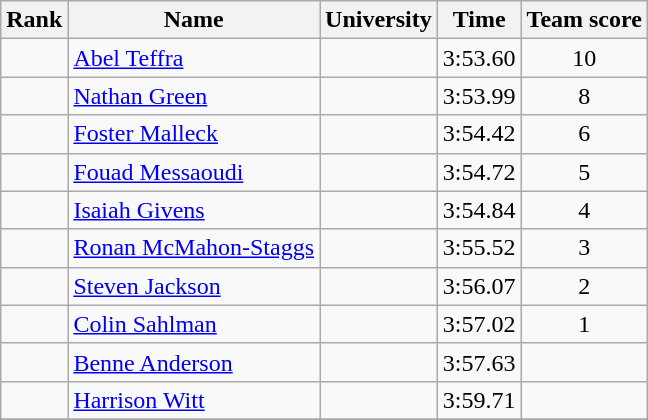<table class="wikitable sortable" style="text-align:center">
<tr>
<th>Rank</th>
<th>Name</th>
<th>University</th>
<th>Time</th>
<th>Team score</th>
</tr>
<tr>
<td></td>
<td align=left> <a href='#'>Abel Teffra</a></td>
<td></td>
<td>3:53.60</td>
<td>10 </td>
</tr>
<tr>
<td></td>
<td align=left> <a href='#'>Nathan Green</a></td>
<td></td>
<td>3:53.99</td>
<td>8</td>
</tr>
<tr>
<td></td>
<td align=left> <a href='#'>Foster Malleck</a></td>
<td></td>
<td>3:54.42</td>
<td>6</td>
</tr>
<tr>
<td></td>
<td align=left> <a href='#'>Fouad Messaoudi</a></td>
<td></td>
<td>3:54.72</td>
<td>5</td>
</tr>
<tr>
<td></td>
<td align=left> <a href='#'>Isaiah Givens</a></td>
<td></td>
<td>3:54.84</td>
<td>4 </td>
</tr>
<tr>
<td></td>
<td align=left> <a href='#'>Ronan McMahon-Staggs</a></td>
<td></td>
<td>3:55.52</td>
<td>3</td>
</tr>
<tr>
<td></td>
<td align=left> <a href='#'> Steven Jackson</a></td>
<td></td>
<td>3:56.07</td>
<td>2</td>
</tr>
<tr>
<td></td>
<td align=left> <a href='#'>Colin Sahlman</a></td>
<td></td>
<td>3:57.02</td>
<td>1</td>
</tr>
<tr>
<td></td>
<td align=left> <a href='#'>Benne Anderson</a></td>
<td></td>
<td>3:57.63</td>
<td></td>
</tr>
<tr>
<td></td>
<td align=left> <a href='#'>Harrison Witt</a></td>
<td></td>
<td>3:59.71</td>
<td></td>
</tr>
<tr>
</tr>
</table>
